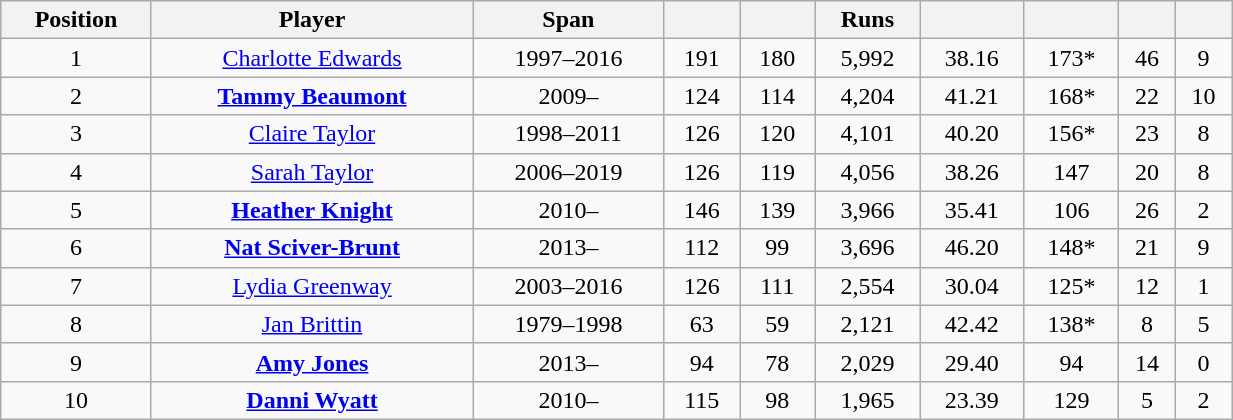<table class="wikitable" style="text-align: center; width:65%">
<tr>
<th>Position</th>
<th>Player</th>
<th>Span</th>
<th></th>
<th></th>
<th>Runs</th>
<th></th>
<th></th>
<th></th>
<th></th>
</tr>
<tr>
<td>1</td>
<td><a href='#'>Charlotte Edwards</a></td>
<td>1997–2016</td>
<td>191</td>
<td>180</td>
<td>5,992</td>
<td>38.16</td>
<td>173*</td>
<td>46</td>
<td>9</td>
</tr>
<tr>
<td>2</td>
<td><strong><a href='#'>Tammy Beaumont</a></strong></td>
<td>2009–</td>
<td>124</td>
<td>114</td>
<td>4,204</td>
<td>41.21</td>
<td>168*</td>
<td>22</td>
<td>10</td>
</tr>
<tr>
<td>3</td>
<td><a href='#'>Claire Taylor</a></td>
<td>1998–2011</td>
<td>126</td>
<td>120</td>
<td>4,101</td>
<td>40.20</td>
<td>156*</td>
<td>23</td>
<td>8</td>
</tr>
<tr>
<td>4</td>
<td><a href='#'>Sarah Taylor</a></td>
<td>2006–2019</td>
<td>126</td>
<td>119</td>
<td>4,056</td>
<td>38.26</td>
<td>147</td>
<td>20</td>
<td>8</td>
</tr>
<tr>
<td>5</td>
<td><strong><a href='#'>Heather Knight</a></strong></td>
<td>2010–</td>
<td>146</td>
<td>139</td>
<td>3,966</td>
<td>35.41</td>
<td>106</td>
<td>26</td>
<td>2</td>
</tr>
<tr>
<td>6</td>
<td><strong><a href='#'>Nat Sciver-Brunt</a></strong></td>
<td>2013–</td>
<td>112</td>
<td>99</td>
<td>3,696</td>
<td>46.20</td>
<td>148*</td>
<td>21</td>
<td>9</td>
</tr>
<tr>
<td>7</td>
<td><a href='#'>Lydia Greenway</a></td>
<td>2003–2016</td>
<td>126</td>
<td>111</td>
<td>2,554</td>
<td>30.04</td>
<td>125*</td>
<td>12</td>
<td>1</td>
</tr>
<tr>
<td>8</td>
<td><a href='#'>Jan Brittin</a></td>
<td>1979–1998</td>
<td>63</td>
<td>59</td>
<td>2,121</td>
<td>42.42</td>
<td>138*</td>
<td>8</td>
<td>5</td>
</tr>
<tr>
<td>9</td>
<td><strong><a href='#'>Amy Jones</a></strong></td>
<td>2013–</td>
<td>94</td>
<td>78</td>
<td>2,029</td>
<td>29.40</td>
<td>94</td>
<td>14</td>
<td>0</td>
</tr>
<tr>
<td>10</td>
<td><strong><a href='#'>Danni Wyatt</a></strong></td>
<td>2010–</td>
<td>115</td>
<td>98</td>
<td>1,965</td>
<td>23.39</td>
<td>129</td>
<td>5</td>
<td>2</td>
</tr>
</table>
